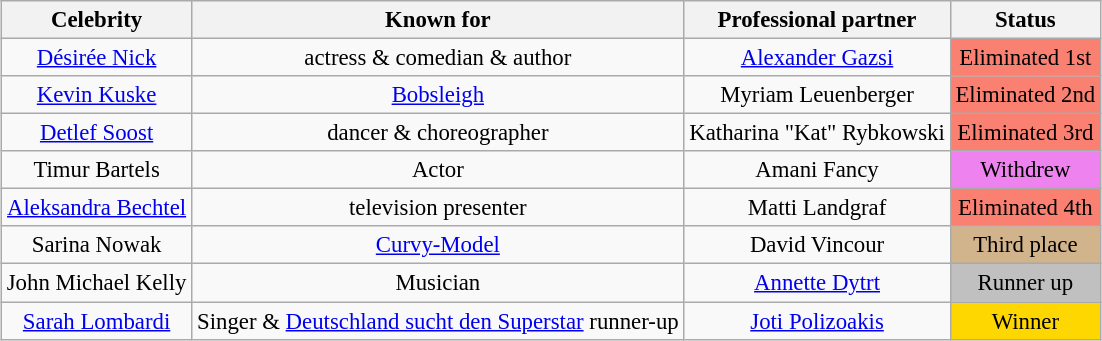<table class="wikitable sortable" style="margin: auto; text-align:center; font-size:95%;">
<tr>
<th>Celebrity</th>
<th>Known for</th>
<th>Professional partner</th>
<th>Status</th>
</tr>
<tr>
<td><a href='#'>Désirée Nick</a></td>
<td>actress & comedian & author</td>
<td><a href='#'>Alexander Gazsi</a></td>
<td style=background:salmon>Eliminated 1st</td>
</tr>
<tr>
<td><a href='#'>Kevin Kuske</a></td>
<td><a href='#'>Bobsleigh</a></td>
<td>Myriam Leuenberger</td>
<td style=background:salmon>Eliminated 2nd</td>
</tr>
<tr>
<td><a href='#'>Detlef Soost</a></td>
<td>dancer & choreographer</td>
<td>Katharina "Kat" Rybkowski</td>
<td style=background:salmon>Eliminated 3rd</td>
</tr>
<tr>
<td>Timur Bartels</td>
<td>Actor</td>
<td>Amani Fancy</td>
<td style="background:violet; text-align:center;">Withdrew</td>
</tr>
<tr>
<td><a href='#'>Aleksandra Bechtel</a></td>
<td>television presenter</td>
<td>Matti Landgraf</td>
<td style=background:salmon>Eliminated 4th</td>
</tr>
<tr>
<td>Sarina Nowak</td>
<td><a href='#'>Curvy-Model</a></td>
<td>David Vincour</td>
<td style=background:tan>Third place</td>
</tr>
<tr>
<td>John Michael Kelly</td>
<td>Musician</td>
<td><a href='#'>Annette Dytrt</a></td>
<td style=background:silver>Runner up</td>
</tr>
<tr>
<td><a href='#'>Sarah Lombardi</a></td>
<td>Singer & <a href='#'>Deutschland sucht den Superstar</a> runner-up</td>
<td><a href='#'>Joti Polizoakis</a></td>
<td bgcolor=gold>Winner</td>
</tr>
</table>
